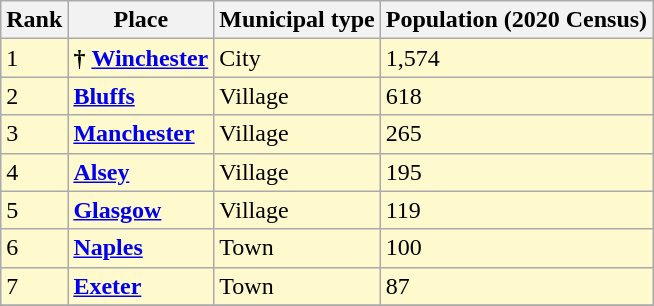<table class="wikitable sortable">
<tr>
<th>Rank</th>
<th>Place</th>
<th>Municipal type</th>
<th>Population (2020 Census)</th>
</tr>
<tr style="background-color:#FFFACD;">
<td>1</td>
<td><strong>†</strong> <strong><a href='#'>Winchester</a></strong></td>
<td>City</td>
<td>1,574</td>
</tr>
<tr style="background-color:#FFFACD;">
<td>2</td>
<td><strong><a href='#'>Bluffs</a></strong></td>
<td>Village</td>
<td>618</td>
</tr>
<tr style="background-color:#FFFACD;">
<td>3</td>
<td><strong><a href='#'>Manchester</a></strong></td>
<td>Village</td>
<td>265</td>
</tr>
<tr style="background-color:#FFFACD;">
<td>4</td>
<td><strong><a href='#'>Alsey</a></strong></td>
<td>Village</td>
<td>195</td>
</tr>
<tr style="background-color:#FFFACD;">
<td>5</td>
<td><strong><a href='#'>Glasgow</a></strong></td>
<td>Village</td>
<td>119</td>
</tr>
<tr style="background-color:#FFFACD;">
<td>6</td>
<td><strong><a href='#'>Naples</a></strong></td>
<td>Town</td>
<td>100</td>
</tr>
<tr style="background-color:#FFFACD;">
<td>7</td>
<td><strong><a href='#'>Exeter</a></strong></td>
<td>Town</td>
<td>87</td>
</tr>
<tr style="background-color:#FFFACD;">
</tr>
</table>
